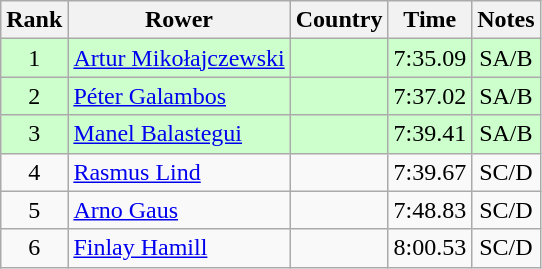<table class="wikitable" style="text-align:center">
<tr>
<th>Rank</th>
<th>Rower</th>
<th>Country</th>
<th>Time</th>
<th>Notes</th>
</tr>
<tr bgcolor=ccffcc>
<td>1</td>
<td align="left"><a href='#'>Artur Mikołajczewski</a></td>
<td align="left"></td>
<td>7:35.09</td>
<td>SA/B</td>
</tr>
<tr bgcolor=ccffcc>
<td>2</td>
<td align="left"><a href='#'>Péter Galambos</a></td>
<td align="left"></td>
<td>7:37.02</td>
<td>SA/B</td>
</tr>
<tr bgcolor=ccffcc>
<td>3</td>
<td align="left"><a href='#'>Manel Balastegui</a></td>
<td align="left"></td>
<td>7:39.41</td>
<td>SA/B</td>
</tr>
<tr>
<td>4</td>
<td align="left"><a href='#'>Rasmus Lind</a></td>
<td align="left"></td>
<td>7:39.67</td>
<td>SC/D</td>
</tr>
<tr>
<td>5</td>
<td align="left"><a href='#'>Arno Gaus</a></td>
<td align="left"></td>
<td>7:48.83</td>
<td>SC/D</td>
</tr>
<tr>
<td>6</td>
<td align="left"><a href='#'>Finlay Hamill</a></td>
<td align="left"></td>
<td>8:00.53</td>
<td>SC/D</td>
</tr>
</table>
